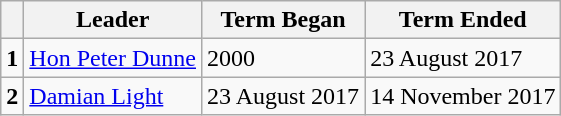<table class="wikitable">
<tr>
<th></th>
<th>Leader</th>
<th>Term Began</th>
<th>Term Ended</th>
</tr>
<tr>
<td><strong>1</strong></td>
<td><a href='#'>Hon Peter Dunne</a></td>
<td>2000</td>
<td>23 August 2017</td>
</tr>
<tr>
<td><strong>2</strong></td>
<td><a href='#'>Damian Light</a></td>
<td>23 August 2017</td>
<td>14 November 2017</td>
</tr>
</table>
